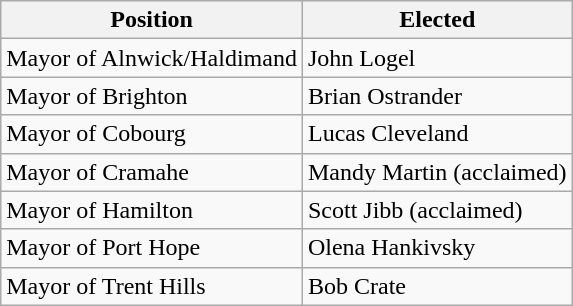<table class="wikitable">
<tr>
<th>Position</th>
<th>Elected</th>
</tr>
<tr>
<td>Mayor of Alnwick/Haldimand</td>
<td>John Logel</td>
</tr>
<tr>
<td>Mayor of Brighton</td>
<td>Brian Ostrander</td>
</tr>
<tr>
<td>Mayor of Cobourg</td>
<td>Lucas Cleveland</td>
</tr>
<tr>
<td>Mayor of Cramahe</td>
<td>Mandy Martin (acclaimed)</td>
</tr>
<tr>
<td>Mayor of Hamilton</td>
<td>Scott Jibb (acclaimed)</td>
</tr>
<tr>
<td>Mayor of Port Hope</td>
<td>Olena Hankivsky</td>
</tr>
<tr>
<td>Mayor of Trent Hills</td>
<td>Bob Crate</td>
</tr>
</table>
